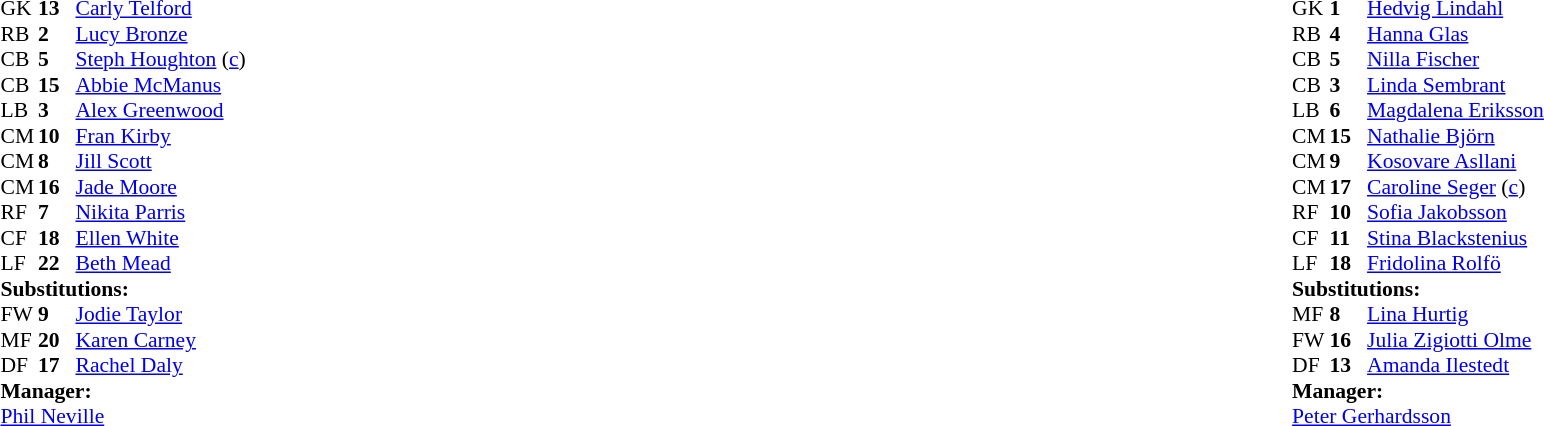<table width="100%">
<tr>
<td valign="top" width="40%"><br><table style="font-size:90%" cellspacing="0" cellpadding="0">
<tr>
<th width=25></th>
<th width=25></th>
</tr>
<tr>
<td>GK</td>
<td><strong>13</strong></td>
<td><a href='#'>Carly Telford</a></td>
</tr>
<tr>
<td>RB</td>
<td><strong>2</strong></td>
<td><a href='#'>Lucy Bronze</a></td>
</tr>
<tr>
<td>CB</td>
<td><strong>5</strong></td>
<td><a href='#'>Steph Houghton</a> (<a href='#'>c</a>)</td>
</tr>
<tr>
<td>CB</td>
<td><strong>15</strong></td>
<td><a href='#'>Abbie McManus</a></td>
<td></td>
<td></td>
</tr>
<tr>
<td>LB</td>
<td><strong>3</strong></td>
<td><a href='#'>Alex Greenwood</a></td>
</tr>
<tr>
<td>CM</td>
<td><strong>10</strong></td>
<td><a href='#'>Fran Kirby</a></td>
</tr>
<tr>
<td>CM</td>
<td><strong>8</strong></td>
<td><a href='#'>Jill Scott</a></td>
</tr>
<tr>
<td>CM</td>
<td><strong>16</strong></td>
<td><a href='#'>Jade Moore</a></td>
<td></td>
</tr>
<tr>
<td>RF</td>
<td><strong>7</strong></td>
<td><a href='#'>Nikita Parris</a></td>
<td></td>
<td></td>
</tr>
<tr>
<td>CF</td>
<td><strong>18</strong></td>
<td><a href='#'>Ellen White</a></td>
</tr>
<tr>
<td>LF</td>
<td><strong>22</strong></td>
<td><a href='#'>Beth Mead</a></td>
<td></td>
<td></td>
</tr>
<tr>
<td colspan=3><strong>Substitutions:</strong></td>
</tr>
<tr>
<td>FW</td>
<td><strong>9</strong></td>
<td><a href='#'>Jodie Taylor</a></td>
<td></td>
<td></td>
</tr>
<tr>
<td>MF</td>
<td><strong>20</strong></td>
<td><a href='#'>Karen Carney</a></td>
<td></td>
<td></td>
</tr>
<tr>
<td>DF</td>
<td><strong>17</strong></td>
<td><a href='#'>Rachel Daly</a></td>
<td></td>
<td></td>
</tr>
<tr>
<td colspan=3><strong>Manager:</strong></td>
</tr>
<tr>
<td colspan=3><a href='#'>Phil Neville</a></td>
</tr>
</table>
</td>
<td valign="top"></td>
<td valign="top" width="50%"><br><table style="font-size:90%; margin:auto" cellspacing="0" cellpadding="0">
<tr>
<th width=25></th>
<th width=25></th>
</tr>
<tr>
<td>GK</td>
<td><strong>1</strong></td>
<td><a href='#'>Hedvig Lindahl</a></td>
<td></td>
</tr>
<tr>
<td>RB</td>
<td><strong>4</strong></td>
<td><a href='#'>Hanna Glas</a></td>
</tr>
<tr>
<td>CB</td>
<td><strong>5</strong></td>
<td><a href='#'>Nilla Fischer</a></td>
</tr>
<tr>
<td>CB</td>
<td><strong>3</strong></td>
<td><a href='#'>Linda Sembrant</a></td>
</tr>
<tr>
<td>LB</td>
<td><strong>6</strong></td>
<td><a href='#'>Magdalena Eriksson</a></td>
</tr>
<tr>
<td>CM</td>
<td><strong>15</strong></td>
<td><a href='#'>Nathalie Björn</a></td>
<td></td>
<td></td>
</tr>
<tr>
<td>CM</td>
<td><strong>9</strong></td>
<td><a href='#'>Kosovare Asllani</a></td>
<td></td>
<td></td>
</tr>
<tr>
<td>CM</td>
<td><strong>17</strong></td>
<td><a href='#'>Caroline Seger</a> (<a href='#'>c</a>)</td>
</tr>
<tr>
<td>RF</td>
<td><strong>10</strong></td>
<td><a href='#'>Sofia Jakobsson</a></td>
</tr>
<tr>
<td>CF</td>
<td><strong>11</strong></td>
<td><a href='#'>Stina Blackstenius</a></td>
</tr>
<tr>
<td>LF</td>
<td><strong>18</strong></td>
<td><a href='#'>Fridolina Rolfö</a></td>
<td></td>
<td></td>
</tr>
<tr>
<td colspan=3><strong>Substitutions:</strong></td>
</tr>
<tr>
<td>MF</td>
<td><strong>8</strong></td>
<td><a href='#'>Lina Hurtig</a></td>
<td></td>
<td></td>
</tr>
<tr>
<td>FW</td>
<td><strong>16</strong></td>
<td><a href='#'>Julia Zigiotti Olme</a></td>
<td></td>
<td></td>
</tr>
<tr>
<td>DF</td>
<td><strong>13</strong></td>
<td><a href='#'>Amanda Ilestedt</a></td>
<td></td>
<td></td>
</tr>
<tr>
<td colspan=3><strong>Manager:</strong></td>
</tr>
<tr>
<td colspan=3><a href='#'>Peter Gerhardsson</a></td>
</tr>
</table>
</td>
</tr>
</table>
